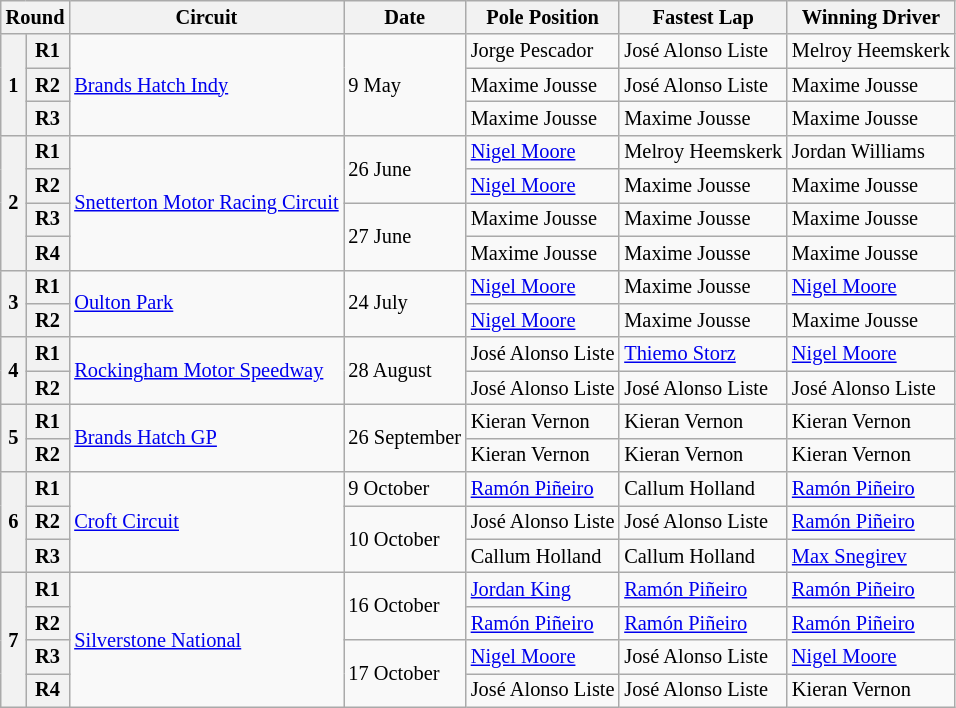<table class="wikitable" style="font-size:85%">
<tr>
<th colspan=2>Round</th>
<th>Circuit</th>
<th>Date</th>
<th>Pole Position</th>
<th>Fastest Lap</th>
<th>Winning Driver</th>
</tr>
<tr>
<th rowspan=3>1</th>
<th>R1</th>
<td rowspan=3><a href='#'>Brands Hatch Indy</a></td>
<td rowspan=3>9 May</td>
<td> Jorge Pescador</td>
<td> José Alonso Liste</td>
<td> Melroy Heemskerk</td>
</tr>
<tr>
<th>R2</th>
<td> Maxime Jousse</td>
<td> José Alonso Liste</td>
<td> Maxime Jousse</td>
</tr>
<tr>
<th>R3</th>
<td> Maxime Jousse</td>
<td> Maxime Jousse</td>
<td> Maxime Jousse</td>
</tr>
<tr>
<th rowspan=4>2</th>
<th>R1</th>
<td rowspan=4><a href='#'>Snetterton Motor Racing Circuit</a></td>
<td rowspan=2>26 June</td>
<td> <a href='#'>Nigel Moore</a></td>
<td> Melroy Heemskerk</td>
<td> Jordan Williams</td>
</tr>
<tr>
<th>R2</th>
<td> <a href='#'>Nigel Moore</a></td>
<td> Maxime Jousse</td>
<td> Maxime Jousse</td>
</tr>
<tr>
<th>R3</th>
<td rowspan=2>27 June</td>
<td> Maxime Jousse</td>
<td> Maxime Jousse</td>
<td> Maxime Jousse</td>
</tr>
<tr>
<th>R4</th>
<td> Maxime Jousse</td>
<td> Maxime Jousse</td>
<td> Maxime Jousse</td>
</tr>
<tr>
<th rowspan=2>3</th>
<th>R1</th>
<td rowspan=2><a href='#'>Oulton Park</a></td>
<td rowspan=2>24 July</td>
<td> <a href='#'>Nigel Moore</a></td>
<td> Maxime Jousse</td>
<td> <a href='#'>Nigel Moore</a></td>
</tr>
<tr>
<th>R2</th>
<td> <a href='#'>Nigel Moore</a></td>
<td> Maxime Jousse</td>
<td> Maxime Jousse</td>
</tr>
<tr>
<th rowspan=2>4</th>
<th>R1</th>
<td rowspan=2><a href='#'>Rockingham Motor Speedway</a></td>
<td rowspan=2>28 August</td>
<td> José Alonso Liste</td>
<td> <a href='#'>Thiemo Storz</a></td>
<td> <a href='#'>Nigel Moore</a></td>
</tr>
<tr>
<th>R2</th>
<td> José Alonso Liste</td>
<td> José Alonso Liste</td>
<td> José Alonso Liste</td>
</tr>
<tr>
<th rowspan=2>5</th>
<th>R1</th>
<td rowspan=2><a href='#'>Brands Hatch GP</a></td>
<td rowspan=2>26 September</td>
<td> Kieran Vernon</td>
<td> Kieran Vernon</td>
<td> Kieran Vernon</td>
</tr>
<tr>
<th>R2</th>
<td> Kieran Vernon</td>
<td> Kieran Vernon</td>
<td> Kieran Vernon</td>
</tr>
<tr>
<th rowspan=3>6</th>
<th>R1</th>
<td rowspan=3><a href='#'>Croft Circuit</a></td>
<td>9 October</td>
<td> <a href='#'>Ramón Piñeiro</a></td>
<td> Callum Holland</td>
<td> <a href='#'>Ramón Piñeiro</a></td>
</tr>
<tr>
<th>R2</th>
<td rowspan=2>10 October</td>
<td> José Alonso Liste</td>
<td> José Alonso Liste</td>
<td> <a href='#'>Ramón Piñeiro</a></td>
</tr>
<tr>
<th>R3</th>
<td> Callum Holland</td>
<td> Callum Holland</td>
<td> <a href='#'>Max Snegirev</a></td>
</tr>
<tr>
<th rowspan=4>7</th>
<th>R1</th>
<td rowspan=4><a href='#'>Silverstone National</a></td>
<td rowspan=2>16 October</td>
<td> <a href='#'>Jordan King</a></td>
<td> <a href='#'>Ramón Piñeiro</a></td>
<td> <a href='#'>Ramón Piñeiro</a></td>
</tr>
<tr>
<th>R2</th>
<td> <a href='#'>Ramón Piñeiro</a></td>
<td> <a href='#'>Ramón Piñeiro</a></td>
<td> <a href='#'>Ramón Piñeiro</a></td>
</tr>
<tr>
<th>R3</th>
<td rowspan=2>17 October</td>
<td> <a href='#'>Nigel Moore</a></td>
<td> José Alonso Liste</td>
<td> <a href='#'>Nigel Moore</a></td>
</tr>
<tr>
<th>R4</th>
<td> José Alonso Liste</td>
<td> José Alonso Liste</td>
<td> Kieran Vernon</td>
</tr>
</table>
